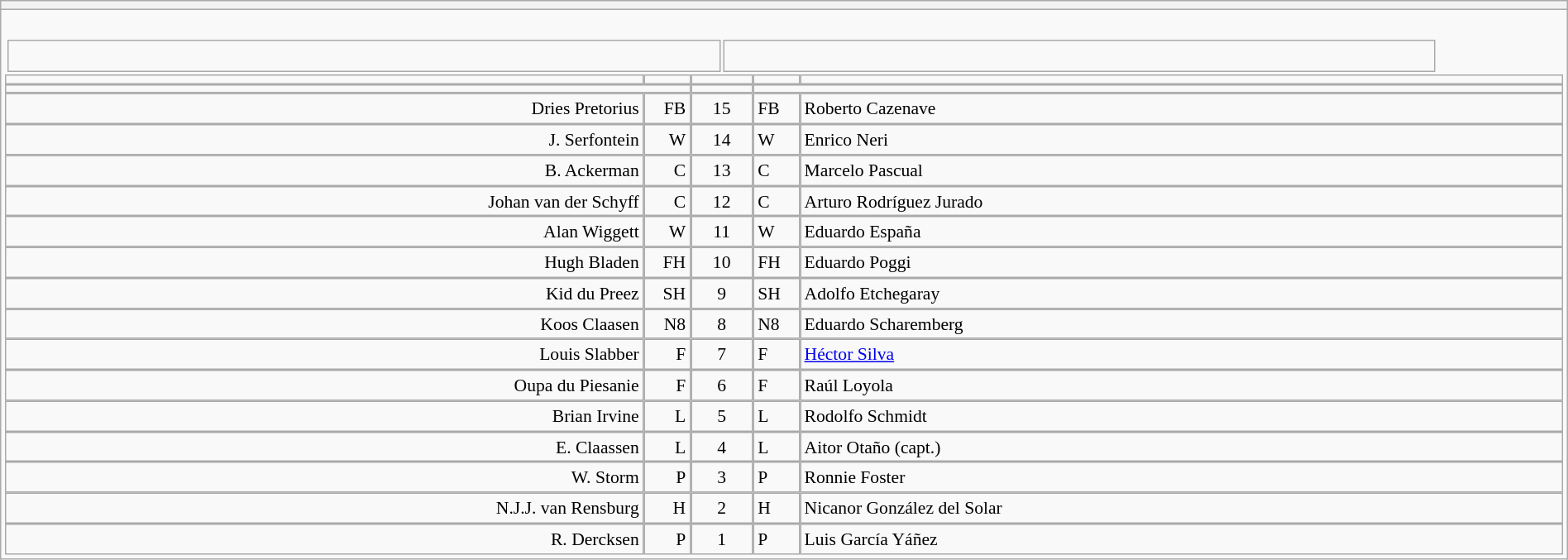<table style="width:100%" class="wikitable collapsible collapsed">
<tr>
<th></th>
</tr>
<tr>
<td><br><table width=92%>
<tr>
<td></td>
<td><br></td>
</tr>
</table>
<table width="100%" style="font-size: 90%;" cellspacing="0" cellpadding="0" align=center>
<tr>
<td width=41%; text-align=right></td>
<td width=3%; text-align:right></td>
<td width=4%; text-align:center></td>
<td width=3%; text-align:left></td>
<td width=49%; text-align:left></td>
</tr>
<tr>
<td colspan=2; align=right></td>
<td></td>
<td colspan=2;></td>
</tr>
<tr>
<td align=right>Dries Pretorius</td>
<td align=right>FB</td>
<td align=center>15</td>
<td>FB</td>
<td>Roberto Cazenave</td>
</tr>
<tr>
<td align=right>J. Serfontein</td>
<td align=right>W</td>
<td align=center>14</td>
<td>W</td>
<td>Enrico Neri</td>
</tr>
<tr>
<td align=right>B. Ackerman</td>
<td align=right>C</td>
<td align=center>13</td>
<td>C</td>
<td>Marcelo Pascual</td>
</tr>
<tr>
<td align=right>Johan van der Schyff</td>
<td align=right>C</td>
<td align=center>12</td>
<td>C</td>
<td>Arturo Rodríguez Jurado</td>
</tr>
<tr>
<td align=right>Alan Wiggett</td>
<td align=right>W</td>
<td align=center>11</td>
<td>W</td>
<td>Eduardo España</td>
</tr>
<tr>
<td align=right>Hugh Bladen</td>
<td align=right>FH</td>
<td align=center>10</td>
<td>FH</td>
<td>Eduardo Poggi</td>
</tr>
<tr>
<td align=right>Kid du Preez</td>
<td align=right>SH</td>
<td align=center>9</td>
<td>SH</td>
<td>Adolfo Etchegaray</td>
</tr>
<tr>
<td align=right>Koos Claasen</td>
<td align=right>N8</td>
<td align=center>8</td>
<td>N8</td>
<td>Eduardo Scharemberg</td>
</tr>
<tr>
<td align=right>Louis Slabber</td>
<td align=right>F</td>
<td align=center>7</td>
<td>F</td>
<td><a href='#'>Héctor Silva</a></td>
</tr>
<tr>
<td align=right>Oupa du Piesanie</td>
<td align=right>F</td>
<td align=center>6</td>
<td>F</td>
<td>Raúl Loyola</td>
</tr>
<tr>
<td align=right>Brian Irvine</td>
<td align=right>L</td>
<td align=center>5</td>
<td>L</td>
<td>Rodolfo Schmidt</td>
</tr>
<tr>
<td align=right>E. Claassen</td>
<td align=right>L</td>
<td align=center>4</td>
<td>L</td>
<td>Aitor Otaño (capt.)</td>
</tr>
<tr>
<td align=right>W. Storm</td>
<td align=right>P</td>
<td align=center>3</td>
<td>P</td>
<td>Ronnie Foster</td>
</tr>
<tr>
<td align=right>N.J.J. van Rensburg</td>
<td align=right>H</td>
<td align=center>2</td>
<td>H</td>
<td>Nicanor González del Solar</td>
</tr>
<tr>
<td align=right>R. Dercksen</td>
<td align=right>P</td>
<td align=center>1</td>
<td>P</td>
<td>Luis García Yáñez</td>
</tr>
</table>
</td>
</tr>
</table>
